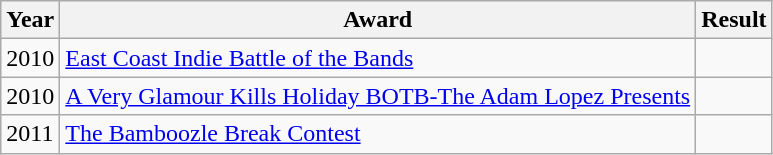<table class="wikitable">
<tr>
<th>Year</th>
<th>Award</th>
<th>Result</th>
</tr>
<tr>
<td>2010</td>
<td><a href='#'>East Coast Indie Battle of the Bands</a></td>
<td></td>
</tr>
<tr>
<td>2010</td>
<td><a href='#'>A Very Glamour Kills Holiday BOTB-The Adam Lopez Presents</a></td>
<td></td>
</tr>
<tr>
<td>2011</td>
<td><a href='#'>The Bamboozle Break Contest</a></td>
<td></td>
</tr>
</table>
